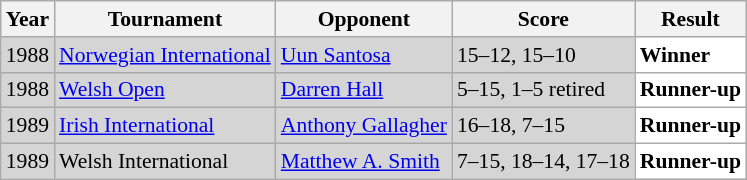<table class="sortable wikitable" style="font-size: 90%;">
<tr>
<th>Year</th>
<th>Tournament</th>
<th>Opponent</th>
<th>Score</th>
<th>Result</th>
</tr>
<tr style="background:#D5D5D5">
<td align="center">1988</td>
<td align="left"><a href='#'>Norwegian International</a></td>
<td align="left"> <a href='#'>Uun Santosa</a></td>
<td align="left">15–12, 15–10</td>
<td style="text-align:left; background:white"> <strong>Winner</strong></td>
</tr>
<tr style="background:#D5D5D5">
<td align="center">1988</td>
<td align="left"><a href='#'>Welsh Open</a></td>
<td align="left"> <a href='#'>Darren Hall</a></td>
<td align="left">5–15, 1–5 retired</td>
<td style="text-align:left; background:white"> <strong>Runner-up</strong></td>
</tr>
<tr style="background:#D5D5D5">
<td align="center">1989</td>
<td align="left"><a href='#'>Irish International</a></td>
<td align="left"> <a href='#'>Anthony Gallagher</a></td>
<td align="left">16–18, 7–15</td>
<td style="text-align:left; background:white"> <strong>Runner-up</strong></td>
</tr>
<tr style="background:#D5D5D5">
<td align="center">1989</td>
<td align="left">Welsh International</td>
<td align="left"> <a href='#'>Matthew A. Smith</a></td>
<td align="left">7–15, 18–14, 17–18</td>
<td style="text-align:left; background:white"> <strong>Runner-up</strong></td>
</tr>
</table>
